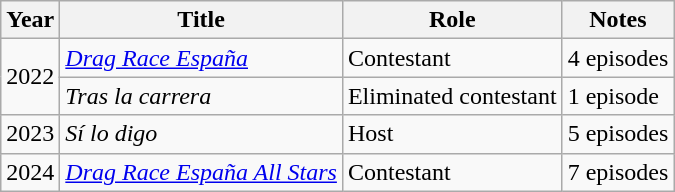<table class="wikitable">
<tr>
<th>Year</th>
<th>Title</th>
<th>Role</th>
<th>Notes</th>
</tr>
<tr>
<td rowspan="2">2022</td>
<td><em><a href='#'>Drag Race España</a></em></td>
<td>Contestant</td>
<td>4 episodes</td>
</tr>
<tr>
<td><em>Tras la carrera</em></td>
<td>Eliminated contestant</td>
<td>1 episode</td>
</tr>
<tr>
<td>2023</td>
<td><em>Sí lo digo</em></td>
<td>Host</td>
<td>5 episodes</td>
</tr>
<tr>
<td>2024</td>
<td><em><a href='#'>Drag Race España All Stars</a></em></td>
<td>Contestant</td>
<td>7 episodes</td>
</tr>
</table>
